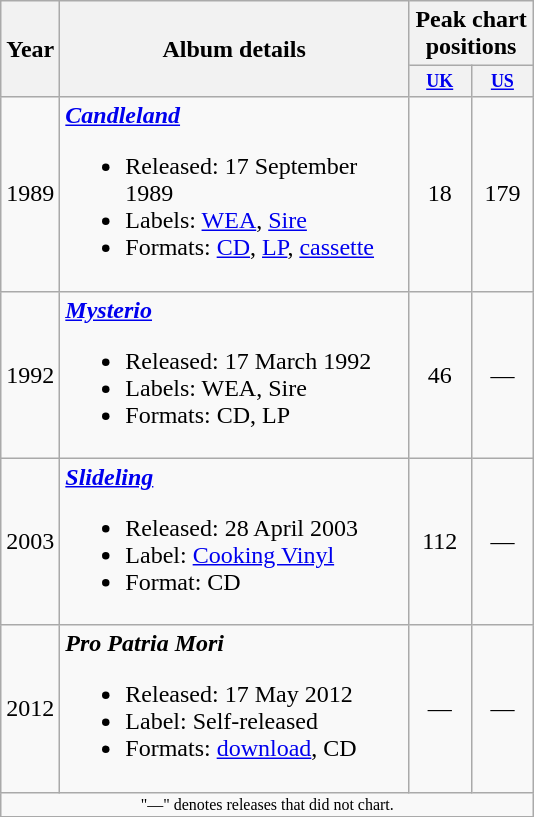<table class="wikitable">
<tr>
<th rowspan="2">Year</th>
<th rowspan="2" width="225">Album details</th>
<th colspan="2">Peak chart positions</th>
</tr>
<tr>
<th style="width:3em;font-size:75%"><a href='#'>UK</a><br></th>
<th style="width:3em;font-size:75%"><a href='#'>US</a><br></th>
</tr>
<tr align="center">
<td>1989</td>
<td align="left"><strong><em><a href='#'>Candleland</a></em></strong><br><ul><li>Released: 17 September 1989</li><li>Labels: <a href='#'>WEA</a>, <a href='#'>Sire</a></li><li>Formats: <a href='#'>CD</a>, <a href='#'>LP</a>, <a href='#'>cassette</a></li></ul></td>
<td>18</td>
<td>179</td>
</tr>
<tr align="center">
<td>1992</td>
<td align="left"><strong><em><a href='#'>Mysterio</a></em></strong><br><ul><li>Released: 17 March 1992</li><li>Labels: WEA, Sire</li><li>Formats: CD, LP</li></ul></td>
<td>46</td>
<td>—</td>
</tr>
<tr align="center">
<td>2003</td>
<td align="left"><strong><em><a href='#'>Slideling</a></em></strong><br><ul><li>Released: 28 April 2003</li><li>Label: <a href='#'>Cooking Vinyl</a></li><li>Format: CD</li></ul></td>
<td>112</td>
<td>—</td>
</tr>
<tr align="center">
<td>2012</td>
<td align="left"><strong><em>Pro Patria Mori</em></strong><br><ul><li>Released: 17 May 2012</li><li>Label: Self-released</li><li>Formats: <a href='#'>download</a>, CD</li></ul></td>
<td>—</td>
<td>—</td>
</tr>
<tr>
<td align="center" colspan="4" style="font-size: 8pt">"—" denotes releases that did not chart.</td>
</tr>
<tr>
</tr>
</table>
